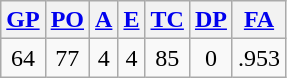<table class="wikitable">
<tr>
<th><a href='#'>GP</a></th>
<th><a href='#'>PO</a></th>
<th><a href='#'>A</a></th>
<th><a href='#'>E</a></th>
<th><a href='#'>TC</a></th>
<th><a href='#'>DP</a></th>
<th><a href='#'>FA</a></th>
</tr>
<tr align=center>
<td>64</td>
<td>77</td>
<td>4</td>
<td>4</td>
<td>85</td>
<td>0</td>
<td>.953</td>
</tr>
</table>
